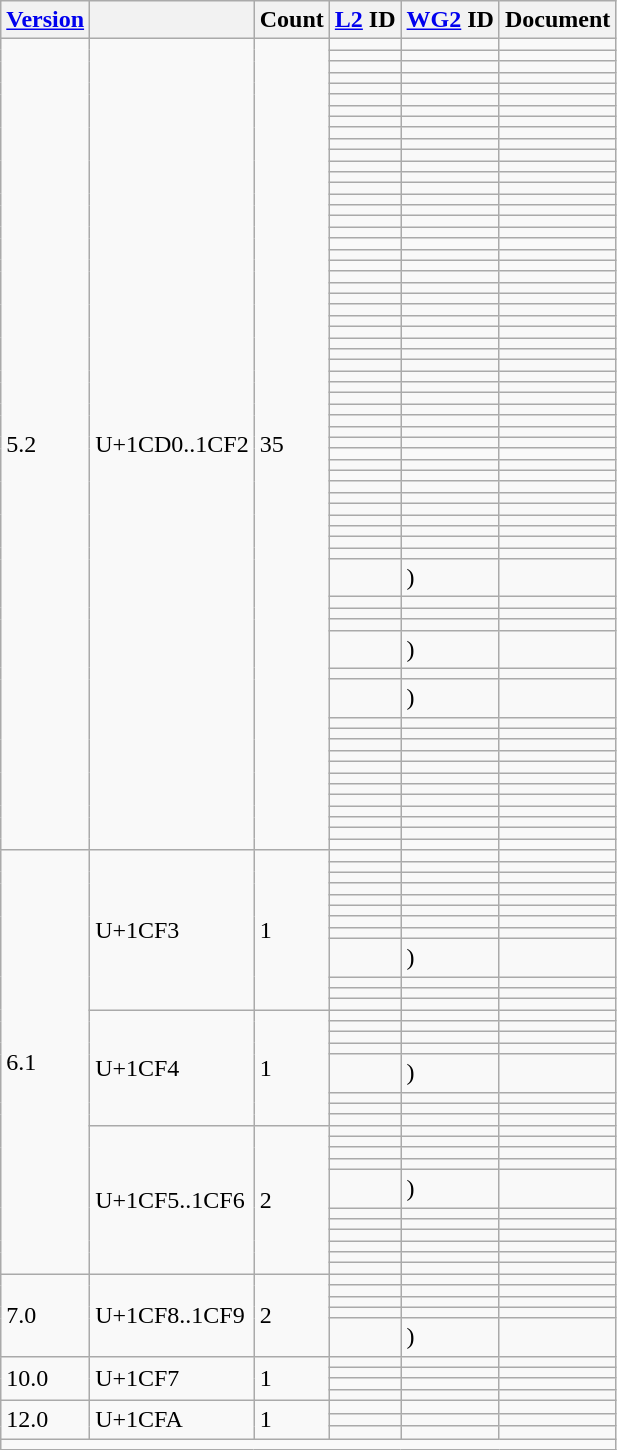<table class="wikitable collapsible collapsed sticky-header">
<tr>
<th><a href='#'>Version</a></th>
<th></th>
<th>Count</th>
<th><a href='#'>L2</a> ID</th>
<th><a href='#'>WG2</a> ID</th>
<th>Document</th>
</tr>
<tr>
<td rowspan="66">5.2</td>
<td rowspan="66">U+1CD0..1CF2</td>
<td rowspan="66">35</td>
<td></td>
<td></td>
<td></td>
</tr>
<tr>
<td></td>
<td></td>
<td></td>
</tr>
<tr>
<td></td>
<td></td>
<td></td>
</tr>
<tr>
<td></td>
<td></td>
<td></td>
</tr>
<tr>
<td></td>
<td></td>
<td></td>
</tr>
<tr>
<td></td>
<td></td>
<td></td>
</tr>
<tr>
<td></td>
<td></td>
<td></td>
</tr>
<tr>
<td></td>
<td></td>
<td></td>
</tr>
<tr>
<td></td>
<td></td>
<td></td>
</tr>
<tr>
<td></td>
<td></td>
<td></td>
</tr>
<tr>
<td></td>
<td></td>
<td></td>
</tr>
<tr>
<td></td>
<td></td>
<td></td>
</tr>
<tr>
<td></td>
<td></td>
<td></td>
</tr>
<tr>
<td></td>
<td></td>
<td></td>
</tr>
<tr>
<td></td>
<td></td>
<td></td>
</tr>
<tr>
<td></td>
<td></td>
<td></td>
</tr>
<tr>
<td></td>
<td></td>
<td></td>
</tr>
<tr>
<td></td>
<td></td>
<td></td>
</tr>
<tr>
<td></td>
<td></td>
<td></td>
</tr>
<tr>
<td></td>
<td></td>
<td></td>
</tr>
<tr>
<td></td>
<td></td>
<td></td>
</tr>
<tr>
<td></td>
<td></td>
<td></td>
</tr>
<tr>
<td></td>
<td></td>
<td></td>
</tr>
<tr>
<td></td>
<td></td>
<td></td>
</tr>
<tr>
<td></td>
<td></td>
<td></td>
</tr>
<tr>
<td></td>
<td></td>
<td></td>
</tr>
<tr>
<td></td>
<td></td>
<td></td>
</tr>
<tr>
<td></td>
<td></td>
<td></td>
</tr>
<tr>
<td></td>
<td></td>
<td></td>
</tr>
<tr>
<td></td>
<td></td>
<td></td>
</tr>
<tr>
<td></td>
<td></td>
<td></td>
</tr>
<tr>
<td></td>
<td></td>
<td></td>
</tr>
<tr>
<td></td>
<td></td>
<td></td>
</tr>
<tr>
<td></td>
<td></td>
<td></td>
</tr>
<tr>
<td></td>
<td></td>
<td></td>
</tr>
<tr>
<td></td>
<td></td>
<td></td>
</tr>
<tr>
<td></td>
<td></td>
<td></td>
</tr>
<tr>
<td></td>
<td></td>
<td></td>
</tr>
<tr>
<td></td>
<td></td>
<td></td>
</tr>
<tr>
<td></td>
<td></td>
<td></td>
</tr>
<tr>
<td></td>
<td></td>
<td></td>
</tr>
<tr>
<td></td>
<td></td>
<td></td>
</tr>
<tr>
<td></td>
<td></td>
<td></td>
</tr>
<tr>
<td></td>
<td></td>
<td></td>
</tr>
<tr>
<td></td>
<td></td>
<td></td>
</tr>
<tr>
<td></td>
<td></td>
<td></td>
</tr>
<tr>
<td></td>
<td></td>
<td></td>
</tr>
<tr>
<td></td>
<td> )</td>
<td></td>
</tr>
<tr>
<td></td>
<td></td>
<td></td>
</tr>
<tr>
<td></td>
<td></td>
<td></td>
</tr>
<tr>
<td></td>
<td></td>
<td></td>
</tr>
<tr>
<td></td>
<td> )</td>
<td></td>
</tr>
<tr>
<td></td>
<td></td>
<td></td>
</tr>
<tr>
<td></td>
<td> )</td>
<td></td>
</tr>
<tr>
<td></td>
<td></td>
<td></td>
</tr>
<tr>
<td></td>
<td></td>
<td></td>
</tr>
<tr>
<td></td>
<td></td>
<td></td>
</tr>
<tr>
<td></td>
<td></td>
<td></td>
</tr>
<tr>
<td></td>
<td></td>
<td></td>
</tr>
<tr>
<td></td>
<td></td>
<td></td>
</tr>
<tr>
<td></td>
<td></td>
<td></td>
</tr>
<tr>
<td></td>
<td></td>
<td></td>
</tr>
<tr>
<td></td>
<td></td>
<td></td>
</tr>
<tr>
<td></td>
<td></td>
<td></td>
</tr>
<tr>
<td></td>
<td></td>
<td></td>
</tr>
<tr>
<td></td>
<td></td>
<td></td>
</tr>
<tr>
<td rowspan="31">6.1</td>
<td rowspan="12">U+1CF3</td>
<td rowspan="12">1</td>
<td></td>
<td></td>
<td></td>
</tr>
<tr>
<td></td>
<td></td>
<td></td>
</tr>
<tr>
<td></td>
<td></td>
<td></td>
</tr>
<tr>
<td></td>
<td></td>
<td></td>
</tr>
<tr>
<td></td>
<td></td>
<td></td>
</tr>
<tr>
<td></td>
<td></td>
<td></td>
</tr>
<tr>
<td></td>
<td></td>
<td></td>
</tr>
<tr>
<td></td>
<td></td>
<td></td>
</tr>
<tr>
<td></td>
<td> )</td>
<td></td>
</tr>
<tr>
<td></td>
<td></td>
<td></td>
</tr>
<tr>
<td></td>
<td></td>
<td></td>
</tr>
<tr>
<td></td>
<td></td>
<td></td>
</tr>
<tr>
<td rowspan="8">U+1CF4</td>
<td rowspan="8">1</td>
<td></td>
<td></td>
<td></td>
</tr>
<tr>
<td></td>
<td></td>
<td></td>
</tr>
<tr>
<td></td>
<td></td>
<td></td>
</tr>
<tr>
<td></td>
<td></td>
<td></td>
</tr>
<tr>
<td></td>
<td> )</td>
<td></td>
</tr>
<tr>
<td></td>
<td></td>
<td></td>
</tr>
<tr>
<td></td>
<td></td>
<td></td>
</tr>
<tr>
<td></td>
<td></td>
<td></td>
</tr>
<tr>
<td rowspan="11">U+1CF5..1CF6</td>
<td rowspan="11">2</td>
<td></td>
<td></td>
<td></td>
</tr>
<tr>
<td></td>
<td></td>
<td></td>
</tr>
<tr>
<td></td>
<td></td>
<td></td>
</tr>
<tr>
<td></td>
<td></td>
<td></td>
</tr>
<tr>
<td></td>
<td> )</td>
<td></td>
</tr>
<tr>
<td></td>
<td></td>
<td></td>
</tr>
<tr>
<td></td>
<td></td>
<td></td>
</tr>
<tr>
<td></td>
<td></td>
<td></td>
</tr>
<tr>
<td></td>
<td></td>
<td></td>
</tr>
<tr>
<td></td>
<td></td>
<td></td>
</tr>
<tr>
<td></td>
<td></td>
<td></td>
</tr>
<tr>
<td rowspan="5">7.0</td>
<td rowspan="5">U+1CF8..1CF9</td>
<td rowspan="5">2</td>
<td></td>
<td></td>
<td></td>
</tr>
<tr>
<td></td>
<td></td>
<td></td>
</tr>
<tr>
<td></td>
<td></td>
<td></td>
</tr>
<tr>
<td></td>
<td></td>
<td></td>
</tr>
<tr>
<td></td>
<td> )</td>
<td></td>
</tr>
<tr>
<td rowspan="4">10.0</td>
<td rowspan="4">U+1CF7</td>
<td rowspan="4">1</td>
<td></td>
<td></td>
<td></td>
</tr>
<tr>
<td></td>
<td></td>
<td></td>
</tr>
<tr>
<td></td>
<td></td>
<td></td>
</tr>
<tr>
<td></td>
<td></td>
<td></td>
</tr>
<tr>
<td rowspan="3">12.0</td>
<td rowspan="3">U+1CFA</td>
<td rowspan="3">1</td>
<td></td>
<td></td>
<td></td>
</tr>
<tr>
<td></td>
<td></td>
<td></td>
</tr>
<tr>
<td></td>
<td></td>
<td></td>
</tr>
<tr class="sortbottom">
<td colspan="6"></td>
</tr>
</table>
